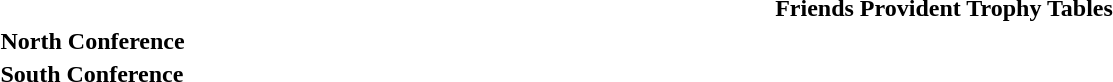<table class="toccolours collapsible collapsed" width=100%>
<tr>
<th colspan="1"><strong>Friends Provident Trophy Tables</strong></th>
</tr>
<tr>
<td colspan="1"><strong>North Conference</strong><br>










</td>
</tr>
<tr>
<td colspan="1"><strong>South Conference</strong><br>










</td>
</tr>
</table>
